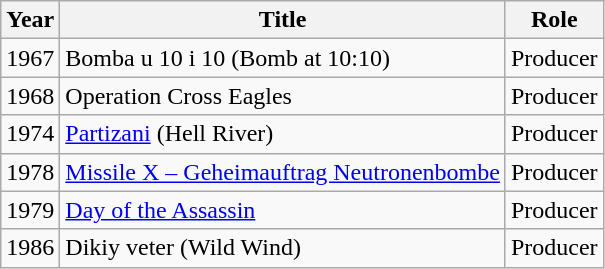<table class="wikitable sortable">
<tr>
<th>Year</th>
<th>Title</th>
<th>Role</th>
</tr>
<tr>
<td>1967</td>
<td> Bomba u 10 i 10 (Bomb at 10:10)</td>
<td>Producer</td>
</tr>
<tr>
<td>1968</td>
<td>Operation Cross Eagles</td>
<td>Producer</td>
</tr>
<tr>
<td>1974</td>
<td> <a href='#'>Partizani</a> (Hell River)</td>
<td>Producer</td>
</tr>
<tr>
<td>1978</td>
<td><a href='#'>Missile X – Geheimauftrag Neutronenbombe</a></td>
<td>Producer</td>
</tr>
<tr>
<td>1979</td>
<td><a href='#'>Day of the Assassin</a></td>
<td>Producer</td>
</tr>
<tr>
<td>1986</td>
<td> Dikiy veter (Wild Wind)</td>
<td>Producer</td>
</tr>
</table>
